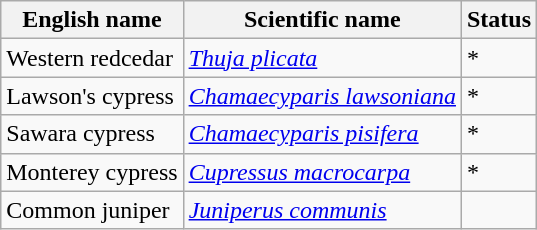<table class="wikitable" |>
<tr>
<th>English name</th>
<th>Scientific name</th>
<th>Status</th>
</tr>
<tr>
<td>Western redcedar</td>
<td><em><a href='#'>Thuja plicata</a></em></td>
<td>*</td>
</tr>
<tr>
<td>Lawson's cypress</td>
<td><em><a href='#'>Chamaecyparis lawsoniana</a></em></td>
<td>*</td>
</tr>
<tr>
<td>Sawara cypress</td>
<td><em><a href='#'>Chamaecyparis pisifera</a></em></td>
<td>*</td>
</tr>
<tr>
<td>Monterey cypress</td>
<td><em><a href='#'>Cupressus macrocarpa</a></em></td>
<td>*</td>
</tr>
<tr>
<td>Common juniper</td>
<td><em><a href='#'>Juniperus communis</a></em></td>
<td></td>
</tr>
</table>
